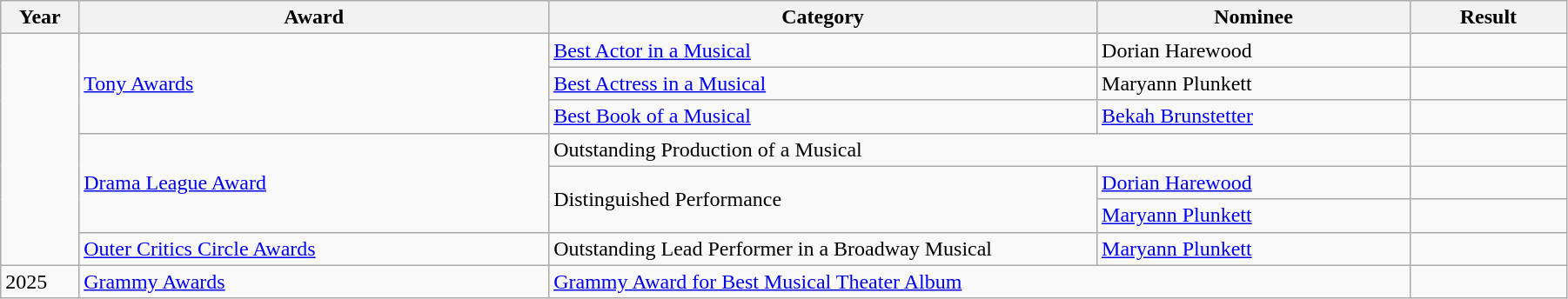<table class="wikitable" width="95%">
<tr>
<th width="5%">Year</th>
<th width="30%">Award</th>
<th width="35%">Category</th>
<th width="20%">Nominee</th>
<th width="10%">Result</th>
</tr>
<tr>
<td rowspan=7></td>
<td rowspan=3><a href='#'>Tony Awards</a></td>
<td><a href='#'>Best Actor in a Musical</a></td>
<td>Dorian Harewood</td>
<td></td>
</tr>
<tr>
<td><a href='#'>Best Actress in a Musical</a></td>
<td>Maryann Plunkett</td>
<td></td>
</tr>
<tr>
<td><a href='#'>Best Book of a Musical</a></td>
<td><a href='#'>Bekah Brunstetter</a></td>
<td></td>
</tr>
<tr>
<td rowspan=3><a href='#'>Drama League Award</a></td>
<td colspan="2">Outstanding Production of a Musical</td>
<td></td>
</tr>
<tr>
<td rowspan="2">Distinguished Performance</td>
<td><a href='#'>Dorian Harewood</a></td>
<td></td>
</tr>
<tr>
<td><a href='#'>Maryann Plunkett</a></td>
<td></td>
</tr>
<tr>
<td rowspan=1><a href='#'>Outer Critics Circle Awards</a></td>
<td>Outstanding Lead Performer in a Broadway Musical</td>
<td><a href='#'>Maryann Plunkett</a></td>
<td></td>
</tr>
<tr>
<td>2025</td>
<td><a href='#'>Grammy Awards</a></td>
<td colspan=2><a href='#'>Grammy Award for Best Musical Theater Album</a></td>
<td></td>
</tr>
</table>
